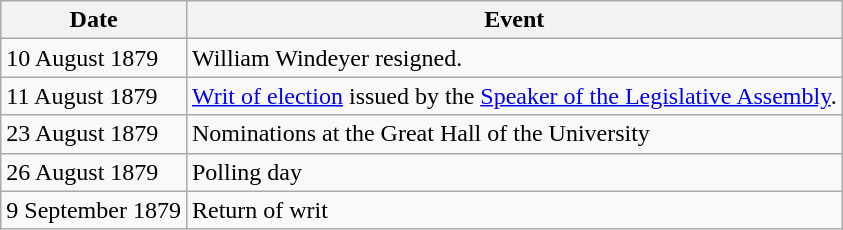<table class="wikitable">
<tr>
<th>Date</th>
<th>Event</th>
</tr>
<tr>
<td>10 August 1879</td>
<td>William Windeyer resigned.</td>
</tr>
<tr>
<td>11 August 1879</td>
<td><a href='#'>Writ of election</a> issued by the <a href='#'>Speaker of the Legislative Assembly</a>.</td>
</tr>
<tr>
<td>23 August 1879</td>
<td>Nominations at the Great Hall of the University</td>
</tr>
<tr>
<td>26 August 1879</td>
<td>Polling day</td>
</tr>
<tr>
<td>9 September 1879</td>
<td>Return of writ</td>
</tr>
</table>
